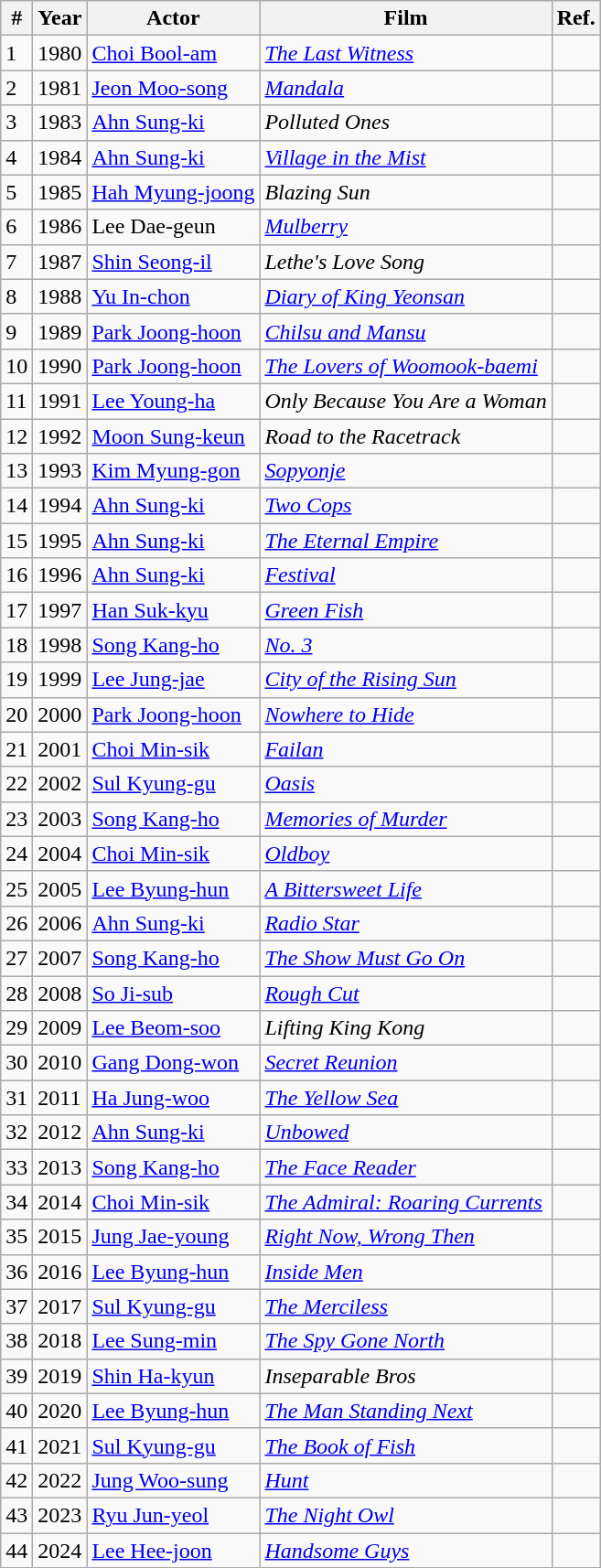<table class="wikitable">
<tr>
<th>#</th>
<th>Year</th>
<th>Actor</th>
<th>Film</th>
<th>Ref.</th>
</tr>
<tr>
<td>1</td>
<td>1980</td>
<td><a href='#'>Choi Bool-am</a></td>
<td><em><a href='#'>The Last Witness</a></em></td>
<td></td>
</tr>
<tr>
<td>2</td>
<td>1981</td>
<td><a href='#'>Jeon Moo-song</a></td>
<td><em><a href='#'>Mandala</a></em></td>
<td></td>
</tr>
<tr>
<td>3</td>
<td>1983</td>
<td><a href='#'>Ahn Sung-ki</a></td>
<td><em>Polluted Ones</em></td>
<td></td>
</tr>
<tr>
<td>4</td>
<td>1984</td>
<td><a href='#'>Ahn Sung-ki</a></td>
<td><em><a href='#'>Village in the Mist</a></em></td>
<td></td>
</tr>
<tr>
<td>5</td>
<td>1985</td>
<td><a href='#'>Hah Myung-joong</a></td>
<td><em>Blazing Sun</em></td>
<td></td>
</tr>
<tr>
<td>6</td>
<td>1986</td>
<td>Lee Dae-geun</td>
<td><em><a href='#'>Mulberry</a></em></td>
<td></td>
</tr>
<tr>
<td>7</td>
<td>1987</td>
<td><a href='#'>Shin Seong-il</a></td>
<td><em>Lethe's Love Song</em></td>
<td></td>
</tr>
<tr>
<td>8</td>
<td>1988</td>
<td><a href='#'>Yu In-chon</a></td>
<td><em><a href='#'>Diary of King Yeonsan</a></em></td>
<td></td>
</tr>
<tr>
<td>9</td>
<td>1989</td>
<td><a href='#'>Park Joong-hoon</a></td>
<td><em><a href='#'>Chilsu and Mansu</a></em></td>
<td></td>
</tr>
<tr>
<td>10</td>
<td>1990</td>
<td><a href='#'>Park Joong-hoon</a></td>
<td><em><a href='#'>The Lovers of Woomook-baemi</a></em></td>
<td></td>
</tr>
<tr>
<td>11</td>
<td>1991</td>
<td><a href='#'>Lee Young-ha</a></td>
<td><em>Only Because You Are a Woman</em></td>
<td></td>
</tr>
<tr>
<td>12</td>
<td>1992</td>
<td><a href='#'>Moon Sung-keun</a></td>
<td><em>Road to the Racetrack</em></td>
<td></td>
</tr>
<tr>
<td>13</td>
<td>1993</td>
<td><a href='#'>Kim Myung-gon</a></td>
<td><em><a href='#'>Sopyonje</a></em></td>
<td></td>
</tr>
<tr>
<td>14</td>
<td>1994</td>
<td><a href='#'>Ahn Sung-ki</a></td>
<td><em><a href='#'>Two Cops</a></em></td>
<td></td>
</tr>
<tr>
<td>15</td>
<td>1995</td>
<td><a href='#'>Ahn Sung-ki</a></td>
<td><em><a href='#'>The Eternal Empire</a></em></td>
<td></td>
</tr>
<tr>
<td>16</td>
<td>1996</td>
<td><a href='#'>Ahn Sung-ki</a></td>
<td><em><a href='#'>Festival</a></em></td>
<td></td>
</tr>
<tr>
<td>17</td>
<td>1997</td>
<td><a href='#'>Han Suk-kyu</a></td>
<td><em><a href='#'>Green Fish</a></em></td>
<td></td>
</tr>
<tr>
<td>18</td>
<td>1998</td>
<td><a href='#'>Song Kang-ho</a></td>
<td><em><a href='#'>No. 3</a></em></td>
<td></td>
</tr>
<tr>
<td>19</td>
<td>1999</td>
<td><a href='#'>Lee Jung-jae</a></td>
<td><em><a href='#'>City of the Rising Sun</a></em></td>
<td></td>
</tr>
<tr>
<td>20</td>
<td>2000</td>
<td><a href='#'>Park Joong-hoon</a></td>
<td><em><a href='#'>Nowhere to Hide</a></em></td>
<td></td>
</tr>
<tr>
<td>21</td>
<td>2001</td>
<td><a href='#'>Choi Min-sik</a></td>
<td><em><a href='#'>Failan</a></em></td>
<td></td>
</tr>
<tr>
<td>22</td>
<td>2002</td>
<td><a href='#'>Sul Kyung-gu</a></td>
<td><em><a href='#'>Oasis</a></em></td>
<td></td>
</tr>
<tr>
<td>23</td>
<td>2003</td>
<td><a href='#'>Song Kang-ho</a></td>
<td><em><a href='#'>Memories of Murder</a></em></td>
<td></td>
</tr>
<tr>
<td>24</td>
<td>2004</td>
<td><a href='#'>Choi Min-sik</a></td>
<td><em><a href='#'>Oldboy</a></em></td>
<td></td>
</tr>
<tr>
<td>25</td>
<td>2005</td>
<td><a href='#'>Lee Byung-hun</a></td>
<td><em><a href='#'>A Bittersweet Life</a></em></td>
<td></td>
</tr>
<tr>
<td>26</td>
<td>2006</td>
<td><a href='#'>Ahn Sung-ki</a></td>
<td><em><a href='#'>Radio Star</a></em></td>
<td></td>
</tr>
<tr>
<td>27</td>
<td>2007</td>
<td><a href='#'>Song Kang-ho</a></td>
<td><em><a href='#'>The Show Must Go On</a></em></td>
<td></td>
</tr>
<tr>
<td>28</td>
<td>2008</td>
<td><a href='#'>So Ji-sub</a></td>
<td><em><a href='#'>Rough Cut</a></em></td>
<td></td>
</tr>
<tr>
<td>29</td>
<td>2009</td>
<td><a href='#'>Lee Beom-soo</a></td>
<td><em>Lifting King Kong</em></td>
<td></td>
</tr>
<tr>
<td>30</td>
<td>2010</td>
<td><a href='#'>Gang Dong-won</a></td>
<td><em><a href='#'>Secret Reunion</a></em></td>
<td></td>
</tr>
<tr>
<td>31</td>
<td>2011</td>
<td><a href='#'>Ha Jung-woo</a></td>
<td><em><a href='#'>The Yellow Sea</a></em></td>
<td></td>
</tr>
<tr>
<td>32</td>
<td>2012</td>
<td><a href='#'>Ahn Sung-ki</a></td>
<td><em><a href='#'>Unbowed</a></em></td>
<td></td>
</tr>
<tr>
<td>33</td>
<td>2013</td>
<td><a href='#'>Song Kang-ho</a></td>
<td><em><a href='#'>The Face Reader</a></em></td>
<td></td>
</tr>
<tr>
<td>34</td>
<td>2014</td>
<td><a href='#'>Choi Min-sik</a></td>
<td><em><a href='#'>The Admiral: Roaring Currents</a></em></td>
<td></td>
</tr>
<tr>
<td>35</td>
<td>2015</td>
<td><a href='#'>Jung Jae-young</a></td>
<td><em><a href='#'>Right Now, Wrong Then</a></em></td>
<td></td>
</tr>
<tr>
<td>36</td>
<td>2016</td>
<td><a href='#'>Lee Byung-hun</a></td>
<td><em><a href='#'>Inside Men</a></em></td>
<td></td>
</tr>
<tr>
<td>37</td>
<td>2017</td>
<td><a href='#'>Sul Kyung-gu</a></td>
<td><em><a href='#'>The Merciless</a></em></td>
<td></td>
</tr>
<tr>
<td>38</td>
<td>2018</td>
<td><a href='#'>Lee Sung-min</a></td>
<td><em><a href='#'>The Spy Gone North</a></em></td>
<td></td>
</tr>
<tr>
<td>39</td>
<td>2019</td>
<td><a href='#'>Shin Ha-kyun</a></td>
<td><em>Inseparable Bros</em></td>
<td></td>
</tr>
<tr>
<td>40</td>
<td>2020</td>
<td><a href='#'>Lee Byung-hun</a></td>
<td><em><a href='#'>The Man Standing Next</a></em></td>
<td></td>
</tr>
<tr>
<td>41</td>
<td>2021</td>
<td><a href='#'>Sul Kyung-gu</a></td>
<td><em><a href='#'>The Book of Fish</a></em></td>
<td></td>
</tr>
<tr>
<td>42</td>
<td>2022</td>
<td><a href='#'>Jung Woo-sung</a></td>
<td><em><a href='#'>Hunt</a></em></td>
<td></td>
</tr>
<tr>
<td>43</td>
<td>2023</td>
<td><a href='#'>Ryu Jun-yeol</a></td>
<td><em><a href='#'>The Night Owl</a></em></td>
<td></td>
</tr>
<tr>
<td>44</td>
<td>2024</td>
<td><a href='#'>Lee Hee-joon</a></td>
<td><em><a href='#'>Handsome Guys</a></em></td>
<td></td>
</tr>
<tr>
</tr>
</table>
